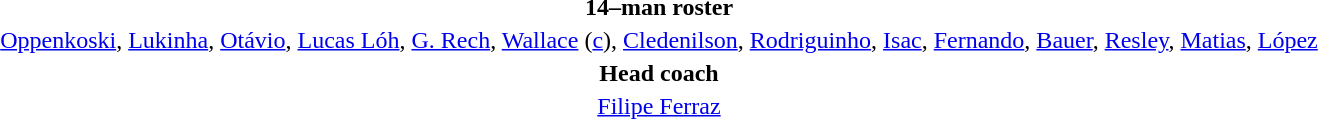<table style="text-align:center; margin-top:2em; margin-left:auto; margin-right:auto">
<tr>
<td><strong>14–man roster</strong></td>
</tr>
<tr>
<td><a href='#'>Oppenkoski</a>, <a href='#'>Lukinha</a>, <a href='#'>Otávio</a>, <a href='#'>Lucas Lóh</a>, <a href='#'>G. Rech</a>, <a href='#'>Wallace</a> (<a href='#'>c</a>), <a href='#'>Cledenilson</a>, <a href='#'>Rodriguinho</a>, <a href='#'>Isac</a>, <a href='#'>Fernando</a>, <a href='#'>Bauer</a>, <a href='#'>Resley</a>, <a href='#'>Matias</a>, <a href='#'>López</a></td>
</tr>
<tr>
<td><strong>Head coach</strong></td>
</tr>
<tr>
<td><a href='#'>Filipe Ferraz</a></td>
</tr>
</table>
